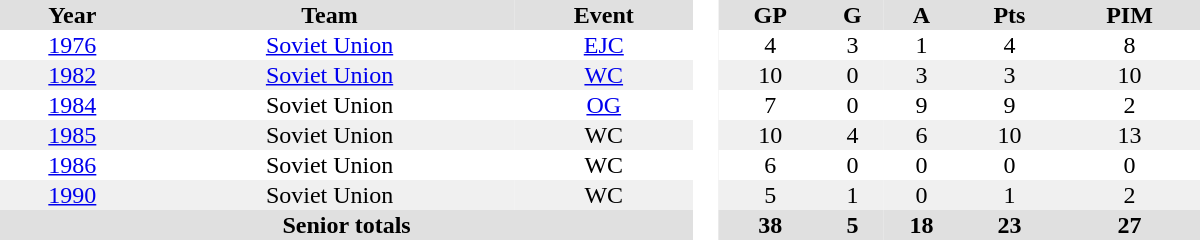<table border="0" cellpadding="1" cellspacing="0" style="text-align:center; width:50em">
<tr ALIGN="center" bgcolor="#e0e0e0">
<th>Year</th>
<th>Team</th>
<th>Event</th>
<th ALIGN="center" rowspan="99" bgcolor="#ffffff"> </th>
<th>GP</th>
<th>G</th>
<th>A</th>
<th>Pts</th>
<th>PIM</th>
</tr>
<tr>
<td><a href='#'>1976</a></td>
<td><a href='#'>Soviet Union</a></td>
<td><a href='#'>EJC</a></td>
<td>4</td>
<td>3</td>
<td>1</td>
<td>4</td>
<td>8</td>
</tr>
<tr bgcolor="#f0f0f0">
<td><a href='#'>1982</a></td>
<td><a href='#'>Soviet Union</a></td>
<td><a href='#'>WC</a></td>
<td>10</td>
<td>0</td>
<td>3</td>
<td>3</td>
<td>10</td>
</tr>
<tr>
<td><a href='#'>1984</a></td>
<td>Soviet Union</td>
<td><a href='#'>OG</a></td>
<td>7</td>
<td>0</td>
<td>9</td>
<td>9</td>
<td>2</td>
</tr>
<tr bgcolor="#f0f0f0">
<td><a href='#'>1985</a></td>
<td>Soviet Union</td>
<td>WC</td>
<td>10</td>
<td>4</td>
<td>6</td>
<td>10</td>
<td>13</td>
</tr>
<tr>
<td><a href='#'>1986</a></td>
<td>Soviet Union</td>
<td>WC</td>
<td>6</td>
<td>0</td>
<td>0</td>
<td>0</td>
<td>0</td>
</tr>
<tr bgcolor="#f0f0f0">
<td><a href='#'>1990</a></td>
<td>Soviet Union</td>
<td>WC</td>
<td>5</td>
<td>1</td>
<td>0</td>
<td>1</td>
<td>2</td>
</tr>
<tr bgcolor="#e0e0e0">
<th colspan=3>Senior totals</th>
<th>38</th>
<th>5</th>
<th>18</th>
<th>23</th>
<th>27</th>
</tr>
</table>
